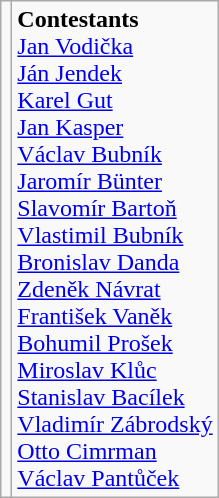<table class="wikitable" style="text-align:center">
<tr>
<td></td>
<td align=left><strong>Contestants</strong><br> <a href='#'>Jan Vodička</a> <br> <a href='#'>Ján Jendek</a> <br> <a href='#'>Karel Gut</a> <br> <a href='#'>Jan Kasper</a> <br> <a href='#'>Václav Bubník</a> <br> <a href='#'>Jaromír Bünter</a> <br> <a href='#'>Slavomír Bartoň</a> <br> <a href='#'>Vlastimil Bubník</a> <br> <a href='#'>Bronislav Danda</a> <br> <a href='#'>Zdeněk Návrat</a> <br> <a href='#'>František Vaněk</a> <br> <a href='#'>Bohumil Prošek</a> <br> <a href='#'>Miroslav Klůc</a> <br> <a href='#'>Stanislav Bacílek</a> <br> <a href='#'>Vladimír Zábrodský</a> <br> <a href='#'>Otto Cimrman</a> <br> <a href='#'>Václav Pantůček</a></td>
</tr>
</table>
